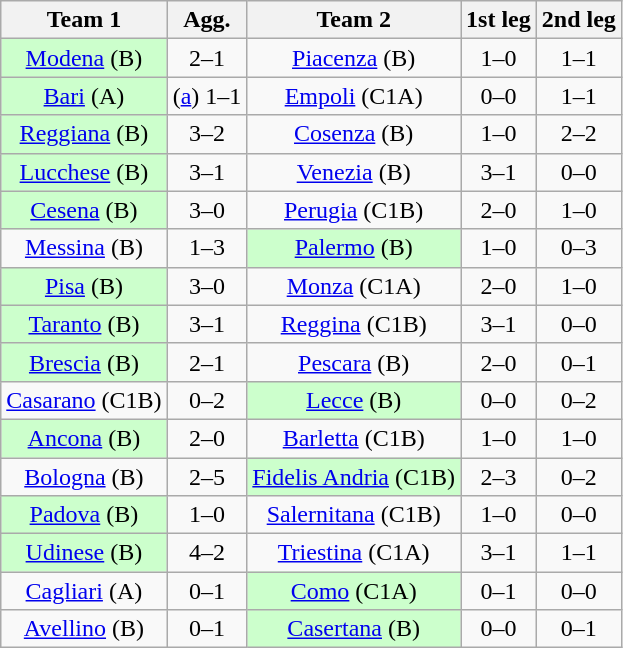<table class="wikitable" style="text-align: center">
<tr>
<th>Team 1</th>
<th>Agg.</th>
<th>Team 2</th>
<th>1st leg</th>
<th>2nd leg</th>
</tr>
<tr>
<td bgcolor="ccffcc"><a href='#'>Modena</a> (B)</td>
<td>2–1</td>
<td><a href='#'>Piacenza</a> (B)</td>
<td>1–0</td>
<td>1–1</td>
</tr>
<tr>
<td bgcolor="ccffcc"><a href='#'>Bari</a> (A)</td>
<td>(<a href='#'>a</a>) 1–1</td>
<td><a href='#'>Empoli</a> (C1A)</td>
<td>0–0</td>
<td>1–1</td>
</tr>
<tr>
<td bgcolor="ccffcc"><a href='#'>Reggiana</a> (B)</td>
<td>3–2</td>
<td><a href='#'>Cosenza</a> (B)</td>
<td>1–0</td>
<td>2–2</td>
</tr>
<tr>
<td bgcolor="ccffcc"><a href='#'>Lucchese</a> (B)</td>
<td>3–1</td>
<td><a href='#'>Venezia</a> (B)</td>
<td>3–1</td>
<td>0–0</td>
</tr>
<tr>
<td bgcolor="ccffcc"><a href='#'>Cesena</a> (B)</td>
<td>3–0</td>
<td><a href='#'>Perugia</a> (C1B)</td>
<td>2–0</td>
<td>1–0</td>
</tr>
<tr>
<td><a href='#'>Messina</a> (B)</td>
<td>1–3</td>
<td bgcolor="ccffcc"><a href='#'>Palermo</a> (B)</td>
<td>1–0</td>
<td>0–3</td>
</tr>
<tr>
<td bgcolor="ccffcc"><a href='#'>Pisa</a> (B)</td>
<td>3–0</td>
<td><a href='#'>Monza</a> (C1A)</td>
<td>2–0</td>
<td>1–0</td>
</tr>
<tr>
<td bgcolor="ccffcc"><a href='#'>Taranto</a> (B)</td>
<td>3–1</td>
<td><a href='#'>Reggina</a> (C1B)</td>
<td>3–1</td>
<td>0–0</td>
</tr>
<tr>
<td bgcolor="ccffcc"><a href='#'>Brescia</a> (B)</td>
<td>2–1</td>
<td><a href='#'>Pescara</a> (B)</td>
<td>2–0</td>
<td>0–1</td>
</tr>
<tr>
<td><a href='#'>Casarano</a> (C1B)</td>
<td>0–2</td>
<td bgcolor="ccffcc"><a href='#'>Lecce</a> (B)</td>
<td>0–0</td>
<td>0–2</td>
</tr>
<tr>
<td bgcolor="ccffcc"><a href='#'>Ancona</a> (B)</td>
<td>2–0</td>
<td><a href='#'>Barletta</a> (C1B)</td>
<td>1–0</td>
<td>1–0</td>
</tr>
<tr>
<td><a href='#'>Bologna</a> (B)</td>
<td>2–5</td>
<td bgcolor="ccffcc"><a href='#'>Fidelis Andria</a> (C1B)</td>
<td>2–3</td>
<td>0–2</td>
</tr>
<tr>
<td bgcolor="ccffcc"><a href='#'>Padova</a> (B)</td>
<td>1–0</td>
<td><a href='#'>Salernitana</a> (C1B)</td>
<td>1–0</td>
<td>0–0</td>
</tr>
<tr>
<td bgcolor="ccffcc"><a href='#'>Udinese</a> (B)</td>
<td>4–2</td>
<td><a href='#'>Triestina</a> (C1A)</td>
<td>3–1</td>
<td>1–1</td>
</tr>
<tr>
<td><a href='#'>Cagliari</a> (A)</td>
<td>0–1</td>
<td bgcolor="ccffcc"><a href='#'>Como</a> (C1A)</td>
<td>0–1</td>
<td>0–0</td>
</tr>
<tr>
<td><a href='#'>Avellino</a> (B)</td>
<td>0–1</td>
<td bgcolor="ccffcc"><a href='#'>Casertana</a> (B)</td>
<td>0–0</td>
<td>0–1</td>
</tr>
</table>
